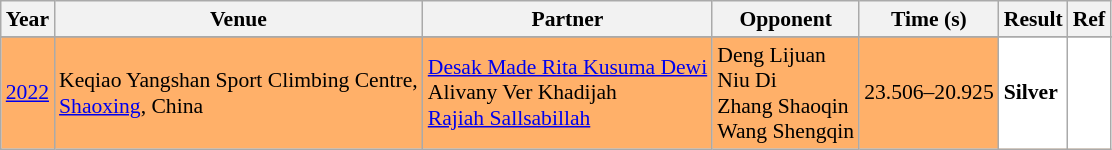<table class="sortable wikitable" style="font-size: 90%;">
<tr>
<th>Year</th>
<th>Venue</th>
<th>Partner</th>
<th>Opponent</th>
<th>Time (s)</th>
<th>Result</th>
<th>Ref</th>
</tr>
<tr>
</tr>
<tr style="background:#FFB069">
<td align="center"><a href='#'>2022</a></td>
<td align="left">Keqiao Yangshan Sport Climbing Centre,<br> <a href='#'>Shaoxing</a>, China</td>
<td align="left"> <a href='#'>Desak Made Rita Kusuma Dewi</a> <br> Alivany Ver Khadijah<br> <a href='#'>Rajiah Sallsabillah</a></td>
<td align="left"> Deng Lijuan<br> Niu Di<br> Zhang Shaoqin<br> Wang Shengqin</td>
<td align="left">23.506–20.925</td>
<td style="text-align:left; background:white"> <strong>Silver</strong></td>
<td style="text-align:center; background:white"></td>
</tr>
</table>
